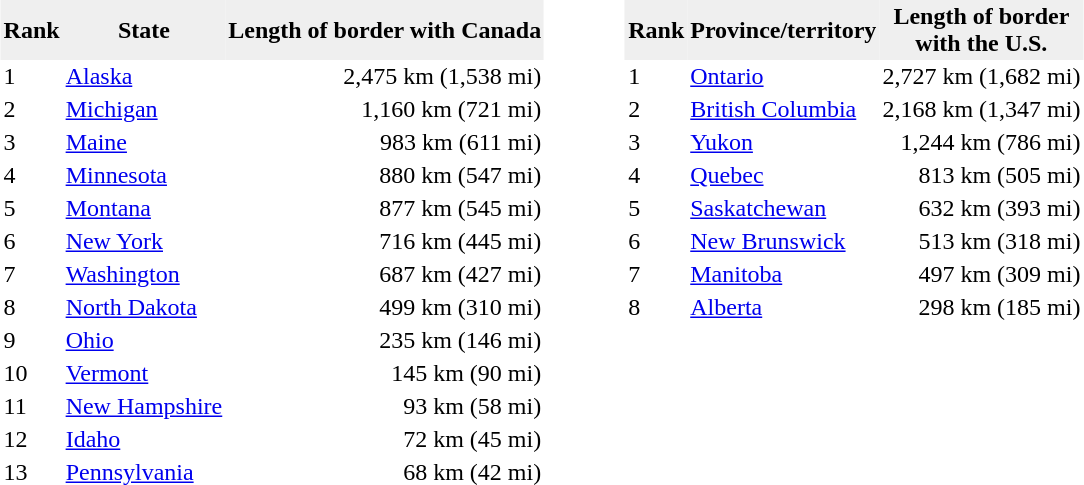<table border="0" cellpadding="2" cellspacing="0" style="margin:auto;">
<tr>
<td colspan="3" style="text-align:center;"></td>
<td rowspan="15" style="width:50px;"></td>
<td colspan="3" style="text-align:center;"></td>
</tr>
<tr>
<th style="background:#efefef;">Rank</th>
<th style="background:#efefef;">State</th>
<th style="background:#efefef;">Length of border with Canada</th>
<th style="background:#efefef;">Rank</th>
<th style="background:#efefef;">Province/territory</th>
<th style="background:#efefef;">Length of border<br>with the U.S.</th>
</tr>
<tr>
<td style="text-align:left;">1</td>
<td><a href='#'>Alaska</a></td>
<td style="text-align:right;">2,475 km (1,538 mi)</td>
<td style="text-align:left;">1</td>
<td><a href='#'>Ontario</a></td>
<td style="text-align:right;">2,727 km (1,682 mi)</td>
</tr>
<tr>
<td style="text-align:left;">2</td>
<td><a href='#'>Michigan</a></td>
<td style="text-align:right;">1,160 km (721 mi)</td>
<td style="text-align:left;">2</td>
<td><a href='#'>British Columbia</a></td>
<td style="text-align:right;">2,168 km (1,347 mi)</td>
</tr>
<tr>
<td style="text-align:left;">3</td>
<td><a href='#'>Maine</a></td>
<td style="text-align:right;">983 km (611 mi)</td>
<td style="text-align:left;">3</td>
<td><a href='#'>Yukon</a></td>
<td style="text-align:right;">1,244 km (786 mi)</td>
</tr>
<tr>
<td style="text-align:left;">4</td>
<td><a href='#'>Minnesota</a></td>
<td style="text-align:right;">880 km (547 mi)</td>
<td style="text-align:left;">4</td>
<td><a href='#'>Quebec</a></td>
<td style="text-align:right;">813 km (505 mi)</td>
</tr>
<tr>
<td style="text-align:left;">5</td>
<td><a href='#'>Montana</a></td>
<td style="text-align:right;">877 km (545 mi)</td>
<td style="text-align:left;">5</td>
<td><a href='#'>Saskatchewan</a></td>
<td style="text-align:right;">632 km (393 mi)</td>
</tr>
<tr>
<td style="text-align:left;">6</td>
<td><a href='#'>New York</a></td>
<td style="text-align:right;">716 km (445 mi)</td>
<td style="text-align:left;">6</td>
<td><a href='#'>New Brunswick</a></td>
<td style="text-align:right;">513 km (318 mi)</td>
</tr>
<tr>
<td style="text-align:left;">7</td>
<td><a href='#'>Washington</a></td>
<td style="text-align:right;">687 km (427 mi)</td>
<td style="text-align:left;">7</td>
<td><a href='#'>Manitoba</a></td>
<td style="text-align:right;">497 km (309 mi)</td>
</tr>
<tr>
<td style="text-align:left;">8</td>
<td><a href='#'>North Dakota</a></td>
<td style="text-align:right;">499 km (310 mi)</td>
<td style="text-align:left;">8</td>
<td><a href='#'>Alberta</a></td>
<td style="text-align:right;">298 km (185 mi)</td>
</tr>
<tr>
<td style="text-align:left;">9</td>
<td><a href='#'>Ohio</a></td>
<td style="text-align:right;">235 km (146 mi)</td>
<td> </td>
<td> </td>
<td> </td>
</tr>
<tr>
<td style="text-align:left;">10</td>
<td><a href='#'>Vermont</a></td>
<td style="text-align:right;">145 km (90 mi)</td>
<td> </td>
<td> </td>
<td> </td>
</tr>
<tr>
<td style="text-align:left;">11</td>
<td><a href='#'>New Hampshire</a></td>
<td style="text-align:right;">93 km (58 mi)</td>
<td> </td>
<td> </td>
<td> </td>
</tr>
<tr>
<td style="text-align:left;">12</td>
<td><a href='#'>Idaho</a></td>
<td style="text-align:right;">72 km (45 mi)</td>
<td> </td>
<td> </td>
<td> </td>
</tr>
<tr>
<td style="text-align:left;">13</td>
<td><a href='#'>Pennsylvania</a></td>
<td style="text-align:right;">68 km (42 mi)</td>
<td> </td>
<td> </td>
<td> </td>
</tr>
</table>
